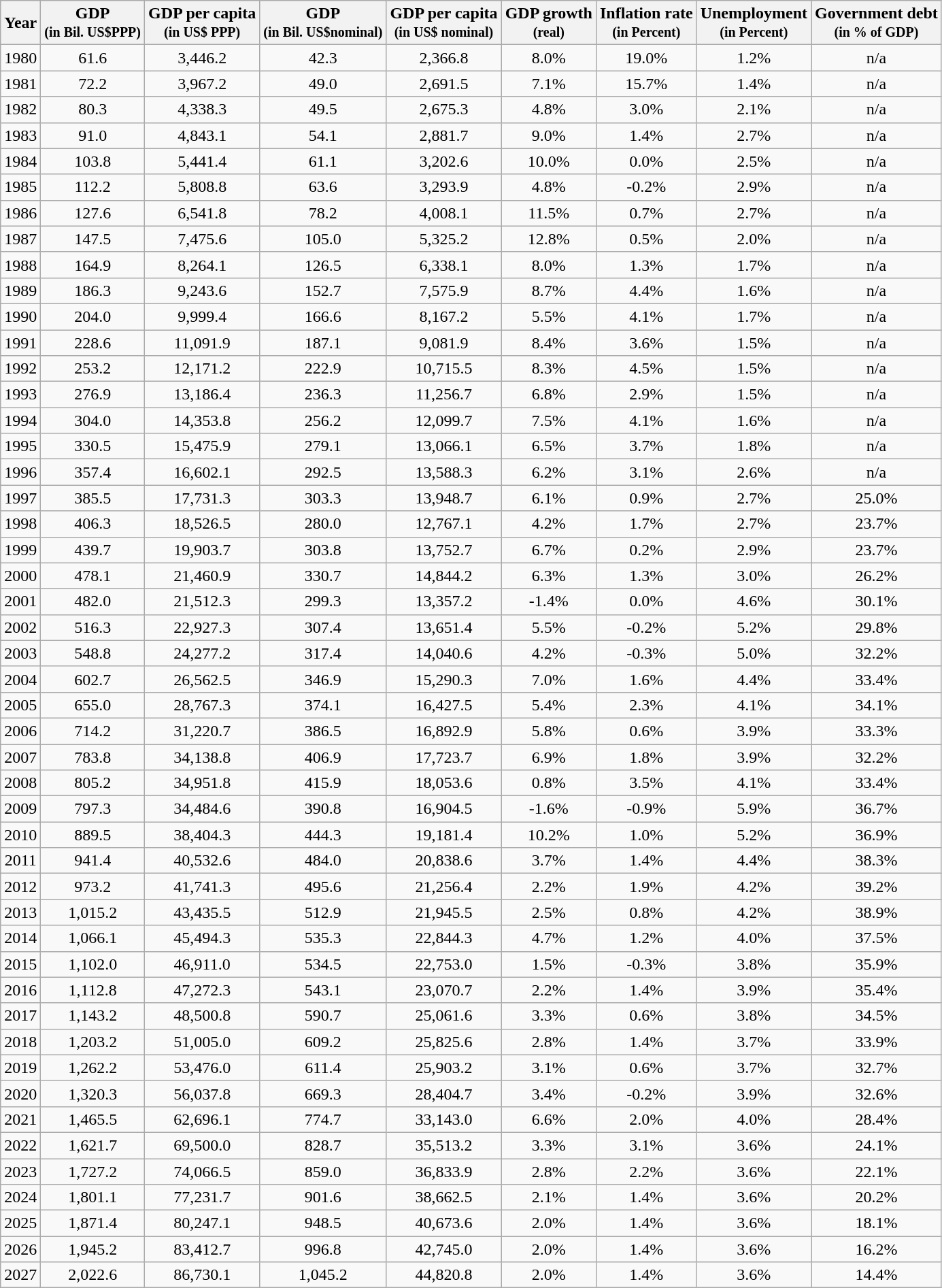<table class="wikitable" style="text-align:center;">
<tr>
<th>Year</th>
<th>GDP<br><small>(in Bil. US$PPP)</small></th>
<th>GDP per capita<br><small>(in US$ PPP)</small></th>
<th>GDP<br><small>(in Bil. US$nominal)</small></th>
<th>GDP per capita<br><small>(in US$ nominal)</small></th>
<th>GDP growth<br><small>(real)</small></th>
<th>Inflation rate<br><small>(in Percent)</small></th>
<th>Unemployment<br><small>(in Percent)</small></th>
<th>Government debt<br><small>(in % of GDP)</small></th>
</tr>
<tr>
<td>1980</td>
<td>61.6</td>
<td>3,446.2</td>
<td>42.3</td>
<td>2,366.8</td>
<td>8.0%</td>
<td>19.0%</td>
<td>1.2%</td>
<td>n/a</td>
</tr>
<tr>
<td>1981</td>
<td>72.2</td>
<td>3,967.2</td>
<td>49.0</td>
<td>2,691.5</td>
<td>7.1%</td>
<td>15.7%</td>
<td>1.4%</td>
<td>n/a</td>
</tr>
<tr>
<td>1982</td>
<td>80.3</td>
<td>4,338.3</td>
<td>49.5</td>
<td>2,675.3</td>
<td>4.8%</td>
<td>3.0%</td>
<td>2.1%</td>
<td>n/a</td>
</tr>
<tr>
<td>1983</td>
<td>91.0</td>
<td>4,843.1</td>
<td>54.1</td>
<td>2,881.7</td>
<td>9.0%</td>
<td>1.4%</td>
<td>2.7%</td>
<td>n/a</td>
</tr>
<tr>
<td>1984</td>
<td>103.8</td>
<td>5,441.4</td>
<td>61.1</td>
<td>3,202.6</td>
<td>10.0%</td>
<td>0.0%</td>
<td>2.5%</td>
<td>n/a</td>
</tr>
<tr>
<td>1985</td>
<td>112.2</td>
<td>5,808.8</td>
<td>63.6</td>
<td>3,293.9</td>
<td>4.8%</td>
<td>-0.2%</td>
<td>2.9%</td>
<td>n/a</td>
</tr>
<tr>
<td>1986</td>
<td>127.6</td>
<td>6,541.8</td>
<td>78.2</td>
<td>4,008.1</td>
<td>11.5%</td>
<td>0.7%</td>
<td>2.7%</td>
<td>n/a</td>
</tr>
<tr>
<td>1987</td>
<td>147.5</td>
<td>7,475.6</td>
<td>105.0</td>
<td>5,325.2</td>
<td>12.8%</td>
<td>0.5%</td>
<td>2.0%</td>
<td>n/a</td>
</tr>
<tr>
<td>1988</td>
<td>164.9</td>
<td>8,264.1</td>
<td>126.5</td>
<td>6,338.1</td>
<td>8.0%</td>
<td>1.3%</td>
<td>1.7%</td>
<td>n/a</td>
</tr>
<tr>
<td>1989</td>
<td>186.3</td>
<td>9,243.6</td>
<td>152.7</td>
<td>7,575.9</td>
<td>8.7%</td>
<td>4.4%</td>
<td>1.6%</td>
<td>n/a</td>
</tr>
<tr>
<td>1990</td>
<td>204.0</td>
<td>9,999.4</td>
<td>166.6</td>
<td>8,167.2</td>
<td>5.5%</td>
<td>4.1%</td>
<td>1.7%</td>
<td>n/a</td>
</tr>
<tr>
<td>1991</td>
<td>228.6</td>
<td>11,091.9</td>
<td>187.1</td>
<td>9,081.9</td>
<td>8.4%</td>
<td>3.6%</td>
<td>1.5%</td>
<td>n/a</td>
</tr>
<tr>
<td>1992</td>
<td>253.2</td>
<td>12,171.2</td>
<td>222.9</td>
<td>10,715.5</td>
<td>8.3%</td>
<td>4.5%</td>
<td>1.5%</td>
<td>n/a</td>
</tr>
<tr>
<td>1993</td>
<td>276.9</td>
<td>13,186.4</td>
<td>236.3</td>
<td>11,256.7</td>
<td>6.8%</td>
<td>2.9%</td>
<td>1.5%</td>
<td>n/a</td>
</tr>
<tr>
<td>1994</td>
<td>304.0</td>
<td>14,353.8</td>
<td>256.2</td>
<td>12,099.7</td>
<td>7.5%</td>
<td>4.1%</td>
<td>1.6%</td>
<td>n/a</td>
</tr>
<tr>
<td>1995</td>
<td>330.5</td>
<td>15,475.9</td>
<td>279.1</td>
<td>13,066.1</td>
<td>6.5%</td>
<td>3.7%</td>
<td>1.8%</td>
<td>n/a</td>
</tr>
<tr>
<td>1996</td>
<td>357.4</td>
<td>16,602.1</td>
<td>292.5</td>
<td>13,588.3</td>
<td>6.2%</td>
<td>3.1%</td>
<td>2.6%</td>
<td>n/a</td>
</tr>
<tr>
<td>1997</td>
<td>385.5</td>
<td>17,731.3</td>
<td>303.3</td>
<td>13,948.7</td>
<td>6.1%</td>
<td>0.9%</td>
<td>2.7%</td>
<td>25.0%</td>
</tr>
<tr>
<td>1998</td>
<td>406.3</td>
<td>18,526.5</td>
<td>280.0</td>
<td>12,767.1</td>
<td>4.2%</td>
<td>1.7%</td>
<td>2.7%</td>
<td>23.7%</td>
</tr>
<tr>
<td>1999</td>
<td>439.7</td>
<td>19,903.7</td>
<td>303.8</td>
<td>13,752.7</td>
<td>6.7%</td>
<td>0.2%</td>
<td>2.9%</td>
<td>23.7%</td>
</tr>
<tr>
<td>2000</td>
<td>478.1</td>
<td>21,460.9</td>
<td>330.7</td>
<td>14,844.2</td>
<td>6.3%</td>
<td>1.3%</td>
<td>3.0%</td>
<td>26.2%</td>
</tr>
<tr>
<td>2001</td>
<td>482.0</td>
<td>21,512.3</td>
<td>299.3</td>
<td>13,357.2</td>
<td>-1.4%</td>
<td>0.0%</td>
<td>4.6%</td>
<td>30.1%</td>
</tr>
<tr>
<td>2002</td>
<td>516.3</td>
<td>22,927.3</td>
<td>307.4</td>
<td>13,651.4</td>
<td>5.5%</td>
<td>-0.2%</td>
<td>5.2%</td>
<td>29.8%</td>
</tr>
<tr>
<td>2003</td>
<td>548.8</td>
<td>24,277.2</td>
<td>317.4</td>
<td>14,040.6</td>
<td>4.2%</td>
<td>-0.3%</td>
<td>5.0%</td>
<td>32.2%</td>
</tr>
<tr>
<td>2004</td>
<td>602.7</td>
<td>26,562.5</td>
<td>346.9</td>
<td>15,290.3</td>
<td>7.0%</td>
<td>1.6%</td>
<td>4.4%</td>
<td>33.4%</td>
</tr>
<tr>
<td>2005</td>
<td>655.0</td>
<td>28,767.3</td>
<td>374.1</td>
<td>16,427.5</td>
<td>5.4%</td>
<td>2.3%</td>
<td>4.1%</td>
<td>34.1%</td>
</tr>
<tr>
<td>2006</td>
<td>714.2</td>
<td>31,220.7</td>
<td>386.5</td>
<td>16,892.9</td>
<td>5.8%</td>
<td>0.6%</td>
<td>3.9%</td>
<td>33.3%</td>
</tr>
<tr>
<td>2007</td>
<td>783.8</td>
<td>34,138.8</td>
<td>406.9</td>
<td>17,723.7</td>
<td>6.9%</td>
<td>1.8%</td>
<td>3.9%</td>
<td>32.2%</td>
</tr>
<tr>
<td>2008</td>
<td>805.2</td>
<td>34,951.8</td>
<td>415.9</td>
<td>18,053.6</td>
<td>0.8%</td>
<td>3.5%</td>
<td>4.1%</td>
<td>33.4%</td>
</tr>
<tr>
<td>2009</td>
<td>797.3</td>
<td>34,484.6</td>
<td>390.8</td>
<td>16,904.5</td>
<td>-1.6%</td>
<td>-0.9%</td>
<td>5.9%</td>
<td>36.7%</td>
</tr>
<tr>
<td>2010</td>
<td>889.5</td>
<td>38,404.3</td>
<td>444.3</td>
<td>19,181.4</td>
<td>10.2%</td>
<td>1.0%</td>
<td>5.2%</td>
<td>36.9%</td>
</tr>
<tr>
<td>2011</td>
<td>941.4</td>
<td>40,532.6</td>
<td>484.0</td>
<td>20,838.6</td>
<td>3.7%</td>
<td>1.4%</td>
<td>4.4%</td>
<td>38.3%</td>
</tr>
<tr>
<td>2012</td>
<td>973.2</td>
<td>41,741.3</td>
<td>495.6</td>
<td>21,256.4</td>
<td>2.2%</td>
<td>1.9%</td>
<td>4.2%</td>
<td>39.2%</td>
</tr>
<tr>
<td>2013</td>
<td>1,015.2</td>
<td>43,435.5</td>
<td>512.9</td>
<td>21,945.5</td>
<td>2.5%</td>
<td>0.8%</td>
<td>4.2%</td>
<td>38.9%</td>
</tr>
<tr>
<td>2014</td>
<td>1,066.1</td>
<td>45,494.3</td>
<td>535.3</td>
<td>22,844.3</td>
<td>4.7%</td>
<td>1.2%</td>
<td>4.0%</td>
<td>37.5%</td>
</tr>
<tr>
<td>2015</td>
<td>1,102.0</td>
<td>46,911.0</td>
<td>534.5</td>
<td>22,753.0</td>
<td>1.5%</td>
<td>-0.3%</td>
<td>3.8%</td>
<td>35.9%</td>
</tr>
<tr>
<td>2016</td>
<td>1,112.8</td>
<td>47,272.3</td>
<td>543.1</td>
<td>23,070.7</td>
<td>2.2%</td>
<td>1.4%</td>
<td>3.9%</td>
<td>35.4%</td>
</tr>
<tr>
<td>2017</td>
<td>1,143.2</td>
<td>48,500.8</td>
<td>590.7</td>
<td>25,061.6</td>
<td>3.3%</td>
<td>0.6%</td>
<td>3.8%</td>
<td>34.5%</td>
</tr>
<tr>
<td>2018</td>
<td>1,203.2</td>
<td>51,005.0</td>
<td>609.2</td>
<td>25,825.6</td>
<td>2.8%</td>
<td>1.4%</td>
<td>3.7%</td>
<td>33.9%</td>
</tr>
<tr>
<td>2019</td>
<td>1,262.2</td>
<td>53,476.0</td>
<td>611.4</td>
<td>25,903.2</td>
<td>3.1%</td>
<td>0.6%</td>
<td>3.7%</td>
<td>32.7%</td>
</tr>
<tr>
<td>2020</td>
<td>1,320.3</td>
<td>56,037.8</td>
<td>669.3</td>
<td>28,404.7</td>
<td>3.4%</td>
<td>-0.2%</td>
<td>3.9%</td>
<td>32.6%</td>
</tr>
<tr>
<td>2021</td>
<td>1,465.5</td>
<td>62,696.1</td>
<td>774.7</td>
<td>33,143.0</td>
<td>6.6%</td>
<td>2.0%</td>
<td>4.0%</td>
<td>28.4%</td>
</tr>
<tr>
<td>2022</td>
<td>1,621.7</td>
<td>69,500.0</td>
<td>828.7</td>
<td>35,513.2</td>
<td>3.3%</td>
<td>3.1%</td>
<td>3.6%</td>
<td>24.1%</td>
</tr>
<tr>
<td>2023</td>
<td>1,727.2</td>
<td>74,066.5</td>
<td>859.0</td>
<td>36,833.9</td>
<td>2.8%</td>
<td>2.2%</td>
<td>3.6%</td>
<td>22.1%</td>
</tr>
<tr>
<td>2024</td>
<td>1,801.1</td>
<td>77,231.7</td>
<td>901.6</td>
<td>38,662.5</td>
<td>2.1%</td>
<td>1.4%</td>
<td>3.6%</td>
<td>20.2%</td>
</tr>
<tr>
<td>2025</td>
<td>1,871.4</td>
<td>80,247.1</td>
<td>948.5</td>
<td>40,673.6</td>
<td>2.0%</td>
<td>1.4%</td>
<td>3.6%</td>
<td>18.1%</td>
</tr>
<tr>
<td>2026</td>
<td>1,945.2</td>
<td>83,412.7</td>
<td>996.8</td>
<td>42,745.0</td>
<td>2.0%</td>
<td>1.4%</td>
<td>3.6%</td>
<td>16.2%</td>
</tr>
<tr>
<td>2027</td>
<td>2,022.6</td>
<td>86,730.1</td>
<td>1,045.2</td>
<td>44,820.8</td>
<td>2.0%</td>
<td>1.4%</td>
<td>3.6%</td>
<td>14.4%</td>
</tr>
</table>
